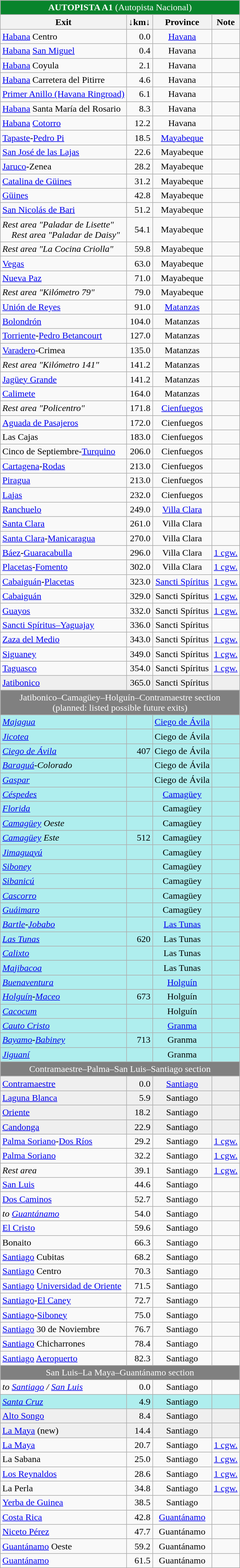<table class="wikitable">
<tr align="center" bgcolor="08842C" style="color: white;font-size:100%;">
<td colspan="6"><strong>AUTOPISTA A1</strong> (Autopista Nacional)</td>
</tr>
<tr>
<th><strong>Exit</strong></th>
<th align="center"><strong>↓km↓</strong></th>
<th align="center"><strong>Province</strong></th>
<th align="center"><strong>Note</strong></th>
</tr>
<tr>
<td> <a href='#'>Habana</a> Centro</td>
<td align="right">0.0</td>
<td align="center"><a href='#'>Havana</a></td>
<td> </td>
</tr>
<tr>
<td> <a href='#'>Habana</a> <a href='#'>San Miguel</a></td>
<td align="right">0.4</td>
<td align="center">Havana</td>
<td> </td>
</tr>
<tr>
<td> <a href='#'>Habana</a> Coyula</td>
<td align="right">2.1</td>
<td align="center">Havana</td>
<td> </td>
</tr>
<tr>
<td> <a href='#'>Habana</a> Carretera del Pitirre</td>
<td align="right">4.6</td>
<td align="center">Havana</td>
<td> </td>
</tr>
<tr>
<td>  <a href='#'>Primer Anillo (Havana Ringroad)</a><br></td>
<td align="right">6.1</td>
<td align="center">Havana</td>
<td> </td>
</tr>
<tr>
<td>  <a href='#'>Habana</a> Santa María del Rosario</td>
<td align="right">8.3</td>
<td align="center">Havana</td>
<td> </td>
</tr>
<tr>
<td>  <a href='#'>Habana</a> <a href='#'>Cotorro</a></td>
<td align="right">12.2</td>
<td align="center">Havana</td>
<td> </td>
</tr>
<tr>
<td>  <a href='#'>Tapaste</a>-<a href='#'>Pedro Pi</a></td>
<td align="right">18.5</td>
<td align="center"><a href='#'>Mayabeque</a></td>
<td> </td>
</tr>
<tr>
<td>  <a href='#'>San José de las Lajas</a><br></td>
<td align="right">22.6</td>
<td align="center">Mayabeque</td>
<td> </td>
</tr>
<tr>
<td>  <a href='#'>Jaruco</a>-Zenea<br></td>
<td align="right">28.2</td>
<td align="center">Mayabeque</td>
<td> </td>
</tr>
<tr>
<td>  <a href='#'>Catalina de Güines</a><br></td>
<td align="right">31.2</td>
<td align="center">Mayabeque</td>
<td> </td>
</tr>
<tr>
<td>  <a href='#'>Güines</a></td>
<td align="right">42.8</td>
<td align="center">Mayabeque</td>
<td> </td>
</tr>
<tr>
<td>  <a href='#'>San Nicolás de Bari</a></td>
<td align="right">51.2</td>
<td align="center">Mayabeque</td>
<td> </td>
</tr>
<tr>
<td> <em>Rest area "Paladar de Lisette" <br>    Rest area "Paladar de Daisy" </em></td>
<td align="right">54.1</td>
<td align="center">Mayabeque</td>
<td> </td>
</tr>
<tr>
<td> <em>Rest area "La Cocina Criolla"</em></td>
<td align="right">59.8</td>
<td align="center">Mayabeque</td>
<td> </td>
</tr>
<tr>
<td> <a href='#'>Vegas</a><br></td>
<td align="right">63.0</td>
<td align="center">Mayabeque</td>
<td> </td>
</tr>
<tr>
<td> <a href='#'>Nueva Paz</a></td>
<td align="right">71.0</td>
<td align="center">Mayabeque</td>
<td> </td>
</tr>
<tr>
<td> <em>Rest area "Kilómetro 79"</em></td>
<td align="right">79.0</td>
<td align="center">Mayabeque</td>
<td> </td>
</tr>
<tr>
<td>  <a href='#'>Unión de Reyes</a></td>
<td align="right">91.0</td>
<td align="center"><a href='#'>Matanzas</a></td>
<td> </td>
</tr>
<tr>
<td>  <a href='#'>Bolondrón</a></td>
<td align="right">104.0</td>
<td align="center">Matanzas</td>
<td> </td>
</tr>
<tr>
<td> <a href='#'>Torriente</a>-<a href='#'>Pedro Betancourt</a></td>
<td align="right">127.0</td>
<td align="center">Matanzas</td>
<td> </td>
</tr>
<tr>
<td>  <a href='#'>Varadero</a>-Crimea<br></td>
<td align="right">135.0</td>
<td align="center">Matanzas</td>
<td> </td>
</tr>
<tr>
<td> <em>Rest area "Kilómetro 141"</em></td>
<td align="right">141.2</td>
<td align="center">Matanzas</td>
<td> </td>
</tr>
<tr>
<td>  <a href='#'>Jagüey Grande</a><br></td>
<td align="right">141.2</td>
<td align="center">Matanzas</td>
<td> </td>
</tr>
<tr>
<td> <a href='#'>Calimete</a></td>
<td align="right">164.0</td>
<td align="center">Matanzas</td>
<td> </td>
</tr>
<tr>
<td> <em>Rest area "Policentro"</em></td>
<td align="right">171.8</td>
<td align="center"><a href='#'>Cienfuegos</a></td>
<td> </td>
</tr>
<tr>
<td>  <a href='#'>Aguada de Pasajeros</a><br></td>
<td align="right">172.0</td>
<td align="center">Cienfuegos</td>
<td> </td>
</tr>
<tr>
<td> Las Cajas</td>
<td align="right">183.0</td>
<td align="center">Cienfuegos</td>
<td> </td>
</tr>
<tr>
<td> Cinco de Septiembre-<a href='#'>Turquino</a></td>
<td align="right">206.0</td>
<td align="center">Cienfuegos</td>
<td> </td>
</tr>
<tr>
<td>  <a href='#'>Cartagena</a>-<a href='#'>Rodas</a></td>
<td align="right">213.0</td>
<td align="center">Cienfuegos</td>
<td> </td>
</tr>
<tr>
<td> <a href='#'>Piragua</a></td>
<td align="right">213.0</td>
<td align="center">Cienfuegos</td>
<td> </td>
</tr>
<tr>
<td> <a href='#'>Lajas</a></td>
<td align="right">232.0</td>
<td align="center">Cienfuegos</td>
<td> </td>
</tr>
<tr>
<td>  <a href='#'>Ranchuelo</a><br></td>
<td align="right">249.0</td>
<td align="center"><a href='#'>Villa Clara</a></td>
<td> </td>
</tr>
<tr>
<td>  <a href='#'>Santa Clara</a><br></td>
<td align="right">261.0</td>
<td align="center">Villa Clara</td>
<td> </td>
</tr>
<tr>
<td>  <a href='#'>Santa Clara</a>-<a href='#'>Manicaragua</a></td>
<td align="right">270.0</td>
<td align="center">Villa Clara</td>
<td> </td>
</tr>
<tr>
<td> <a href='#'>Báez</a>-<a href='#'>Guaracabulla</a></td>
<td align="right">296.0</td>
<td align="center">Villa Clara</td>
<td><a href='#'>1 cgw.</a></td>
</tr>
<tr>
<td>  <a href='#'>Placetas</a>-<a href='#'>Fomento</a></td>
<td align="right">302.0</td>
<td align="center">Villa Clara</td>
<td><a href='#'>1 cgw.</a></td>
</tr>
<tr>
<td>  <a href='#'>Cabaiguán</a>-<a href='#'>Placetas</a><br></td>
<td align="right">323.0</td>
<td align="center"><a href='#'>Sancti Spíritus</a></td>
<td><a href='#'>1 cgw.</a></td>
</tr>
<tr>
<td> <a href='#'>Cabaiguán</a></td>
<td align="right">329.0</td>
<td align="center">Sancti Spíritus</td>
<td><a href='#'>1 cgw.</a></td>
</tr>
<tr>
<td> <a href='#'>Guayos</a></td>
<td align="right">332.0</td>
<td align="center">Sancti Spíritus</td>
<td><a href='#'>1 cgw.</a></td>
</tr>
<tr>
<td>  <a href='#'>Sancti Spíritus–Yaguajay</a><br></td>
<td align="right">336.0</td>
<td align="center">Sancti Spíritus</td>
<td> </td>
</tr>
<tr>
<td> <a href='#'>Zaza del Medio</a></td>
<td align="right">343.0</td>
<td align="center">Sancti Spíritus</td>
<td><a href='#'>1 cgw.</a></td>
</tr>
<tr>
<td> <a href='#'>Siguaney</a></td>
<td align="right">349.0</td>
<td align="center">Sancti Spíritus</td>
<td><a href='#'>1 cgw.</a></td>
</tr>
<tr>
<td> <a href='#'>Taguasco</a></td>
<td align="right">354.0</td>
<td align="center">Sancti Spíritus</td>
<td><a href='#'>1 cgw.</a></td>
</tr>
<tr bgcolor="#EFEFEF">
<td>  <a href='#'>Jatibonico</a> <em></em></td>
<td align="right">365.0</td>
<td align="center">Sancti Spíritus</td>
<td></td>
</tr>
<tr align="center" bgcolor="grey" style="color: white;font-size:100%;">
<td colspan="6">Jatibonico–Camagüey–Holguín–Contramaestre section<br>(planned: listed possible future exits)</td>
</tr>
<tr bgcolor=paleturquoise>
<td> <em><a href='#'>Majagua</a> </em></td>
<td align="right"> </td>
<td align="center"><a href='#'>Ciego de Ávila</a></td>
<td></td>
</tr>
<tr bgcolor=paleturquoise>
<td> <em><a href='#'>Jicotea</a> </em></td>
<td align="right"> </td>
<td align="center">Ciego de Ávila</td>
<td></td>
</tr>
<tr bgcolor=paleturquoise>
<td> <em><a href='#'>Ciego de Ávila</a> <br></em></td>
<td align="right">407 </td>
<td align="center">Ciego de Ávila</td>
<td></td>
</tr>
<tr bgcolor=paleturquoise>
<td> <em><a href='#'>Baraguá</a>-Colorado </em></td>
<td align="right"> </td>
<td align="center">Ciego de Ávila</td>
<td></td>
</tr>
<tr bgcolor=paleturquoise>
<td> <em><a href='#'>Gaspar</a> </em></td>
<td align="right"> </td>
<td align="center">Ciego de Ávila</td>
<td></td>
</tr>
<tr bgcolor=paleturquoise>
<td> <em><a href='#'>Céspedes</a> </em></td>
<td align="right"> </td>
<td align="center"><a href='#'>Camagüey</a></td>
<td></td>
</tr>
<tr bgcolor=paleturquoise>
<td> <em><a href='#'>Florida</a> </em></td>
<td align="right"> </td>
<td align="center">Camagüey</td>
<td></td>
</tr>
<tr bgcolor=paleturquoise>
<td> <em><a href='#'>Camagüey</a> Oeste </em></td>
<td align="right"> </td>
<td align="center">Camagüey</td>
<td></td>
</tr>
<tr bgcolor=paleturquoise>
<td> <em><a href='#'>Camagüey</a> Este </em></td>
<td align="right">512 </td>
<td align="center">Camagüey</td>
<td></td>
</tr>
<tr bgcolor=paleturquoise>
<td> <em><a href='#'>Jimaguayú</a> </em></td>
<td align="right"> </td>
<td align="center">Camagüey</td>
<td></td>
</tr>
<tr bgcolor=paleturquoise>
<td> <em><a href='#'>Siboney</a> </em></td>
<td align="right"> </td>
<td align="center">Camagüey</td>
<td></td>
</tr>
<tr bgcolor=paleturquoise>
<td> <em><a href='#'>Sibanicú</a> </em></td>
<td align="right"> </td>
<td align="center">Camagüey</td>
<td></td>
</tr>
<tr bgcolor=paleturquoise>
<td> <em><a href='#'>Cascorro</a> </em></td>
<td align="right"> </td>
<td align="center">Camagüey</td>
<td></td>
</tr>
<tr bgcolor=paleturquoise>
<td> <em><a href='#'>Guáimaro</a> </em></td>
<td align="right"> </td>
<td align="center">Camagüey</td>
<td></td>
</tr>
<tr bgcolor=paleturquoise>
<td> <em><a href='#'>Bartle</a>-<a href='#'>Jobabo</a> </em></td>
<td align="right"> </td>
<td align="center"><a href='#'>Las Tunas</a></td>
<td></td>
</tr>
<tr bgcolor=paleturquoise>
<td> <em><a href='#'>Las Tunas</a> </em></td>
<td align="right">620 </td>
<td align="center">Las Tunas</td>
<td></td>
</tr>
<tr bgcolor=paleturquoise>
<td> <em><a href='#'>Calixto</a> </em></td>
<td align="right"> </td>
<td align="center">Las Tunas</td>
<td></td>
</tr>
<tr bgcolor=paleturquoise>
<td> <em><a href='#'>Majibacoa</a> </em></td>
<td align="right"> </td>
<td align="center">Las Tunas</td>
<td></td>
</tr>
<tr bgcolor=paleturquoise>
<td> <em><a href='#'>Buenaventura</a> </em></td>
<td align="right"> </td>
<td align="center"><a href='#'>Holguín</a></td>
<td></td>
</tr>
<tr bgcolor=paleturquoise>
<td> <em><a href='#'>Holguín</a>-<a href='#'>Maceo</a> <br></em></td>
<td align="right">673 </td>
<td align="center">Holguín</td>
<td></td>
</tr>
<tr bgcolor=paleturquoise>
<td> <em><a href='#'>Cacocum</a> </em></td>
<td align="right"> </td>
<td align="center">Holguín</td>
<td></td>
</tr>
<tr bgcolor=paleturquoise>
<td> <em><a href='#'>Cauto Cristo</a> </em></td>
<td align="right"> </td>
<td align="center"><a href='#'>Granma</a></td>
<td></td>
</tr>
<tr bgcolor=paleturquoise>
<td> <em><a href='#'>Bayamo</a>-<a href='#'>Babiney</a> <br></em></td>
<td align="right">713 </td>
<td align="center">Granma</td>
<td></td>
</tr>
<tr bgcolor=paleturquoise>
<td> <em><a href='#'>Jiguaní</a> </em></td>
<td align="right"> </td>
<td align="center">Granma</td>
<td></td>
</tr>
<tr align="center" bgcolor="grey" style="color: white;font-size:100%;">
<td colspan="6">Contramaestre–Palma–San Luis–Santiago section</td>
</tr>
<tr bgcolor="#EFEFEF">
<td> <a href='#'>Contramaestre</a> <em></em></td>
<td align="right">0.0<br></td>
<td align="center"><a href='#'>Santiago</a></td>
<td></td>
</tr>
<tr bgcolor="#EFEFEF">
<td> <a href='#'>Laguna Blanca</a> <em></em></td>
<td align="right">5.9</td>
<td align="center">Santiago</td>
<td></td>
</tr>
<tr bgcolor="#EFEFEF">
<td> <a href='#'>Oriente</a> <em></em></td>
<td align="right">18.2</td>
<td align="center">Santiago</td>
<td></td>
</tr>
<tr bgcolor="#EFEFEF">
<td> <a href='#'>Candonga</a> <em></em></td>
<td align="right">22.9</td>
<td align="center">Santiago</td>
<td></td>
</tr>
<tr>
<td> <a href='#'>Palma Soriano</a>-<a href='#'>Dos Ríos</a></td>
<td align="right">29.2</td>
<td align="center">Santiago</td>
<td><a href='#'>1 cgw.</a></td>
</tr>
<tr>
<td> <a href='#'>Palma Soriano</a></td>
<td align="right">32.2<br></td>
<td align="center">Santiago</td>
<td><a href='#'>1 cgw.</a></td>
</tr>
<tr>
<td> <em>Rest area</em></td>
<td align="right">39.1</td>
<td align="center">Santiago</td>
<td><a href='#'>1 cgw.</a></td>
</tr>
<tr>
<td> <a href='#'>San Luis</a></td>
<td align="right">44.6<br></td>
<td align="center">Santiago</td>
<td> </td>
</tr>
<tr>
<td> <a href='#'>Dos Caminos</a><br></td>
<td align="right">52.7</td>
<td align="center">Santiago</td>
<td> </td>
</tr>
<tr>
<td>  <em>to <a href='#'>Guantánamo</a> </em></td>
<td align="right">54.0<br></td>
<td align="center">Santiago</td>
<td></td>
</tr>
<tr>
<td> <a href='#'>El Cristo</a><br></td>
<td align="right">59.6</td>
<td align="center">Santiago</td>
<td> </td>
</tr>
<tr>
<td> Bonaito</td>
<td align="right">66.3</td>
<td align="center">Santiago</td>
<td> </td>
</tr>
<tr>
<td> <a href='#'>Santiago</a> Cubitas</td>
<td align="right">68.2</td>
<td align="center">Santiago</td>
<td> </td>
</tr>
<tr>
<td> <a href='#'>Santiago</a> Centro<br></td>
<td align="right">70.3<br></td>
<td align="center">Santiago</td>
<td> </td>
</tr>
<tr>
<td> <a href='#'>Santiago</a> <a href='#'>Universidad de Oriente</a></td>
<td align="right">71.5</td>
<td align="center">Santiago</td>
<td> </td>
</tr>
<tr>
<td> <a href='#'>Santiago</a>-<a href='#'>El Caney</a></td>
<td align="right">72.7</td>
<td align="center">Santiago</td>
<td> </td>
</tr>
<tr>
<td> <a href='#'>Santiago</a>-<a href='#'>Siboney</a></td>
<td align="right">75.0</td>
<td align="center">Santiago</td>
<td> </td>
</tr>
<tr>
<td> <a href='#'>Santiago</a> 30 de Noviembre</td>
<td align="right">76.7</td>
<td align="center">Santiago</td>
<td> </td>
</tr>
<tr>
<td> <a href='#'>Santiago</a> Chicharrones</td>
<td align="right">78.4</td>
<td align="center">Santiago</td>
<td> </td>
</tr>
<tr>
<td>  <a href='#'>Santiago</a> <a href='#'>Aeropuerto</a></td>
<td align="right">82.3<br></td>
<td align="center">Santiago</td>
<td> </td>
</tr>
<tr align="center" bgcolor="grey" style="color: white;font-size:100%;">
<td colspan="6">San Luis–La Maya–Guantánamo section</td>
</tr>
<tr>
<td>  <em>to <a href='#'>Santiago</a> / <a href='#'>San  Luis</a> </em></td>
<td align="right">0.0<br></td>
<td align="center">Santiago</td>
<td></td>
</tr>
<tr bgcolor=paleturquoise>
<td> <em><a href='#'>Santa Cruz</a> </em></td>
<td align="right">4.9</td>
<td align="center">Santiago</td>
<td></td>
</tr>
<tr bgcolor="#EFEFEF">
<td> <a href='#'>Alto Songo</a> <em></em></td>
<td align="right">8.4</td>
<td align="center">Santiago</td>
<td></td>
</tr>
<tr bgcolor="#EFEFEF">
<td> <a href='#'>La Maya</a> (new) <em></em></td>
<td align="right">14.4</td>
<td align="center">Santiago</td>
<td></td>
</tr>
<tr>
<td> <a href='#'>La Maya</a></td>
<td align="right">20.7<br></td>
<td align="center">Santiago</td>
<td><a href='#'>1 cgw.</a></td>
</tr>
<tr>
<td> La Sabana</td>
<td align="right">25.0</td>
<td align="center">Santiago</td>
<td><a href='#'>1 cgw.</a></td>
</tr>
<tr>
<td> <a href='#'>Los Reynaldos</a></td>
<td align="right">28.6</td>
<td align="center">Santiago</td>
<td><a href='#'>1 cgw.</a></td>
</tr>
<tr>
<td> La Perla</td>
<td align="right">34.8</td>
<td align="center">Santiago</td>
<td><a href='#'>1 cgw.</a></td>
</tr>
<tr>
<td> <a href='#'>Yerba de Guinea</a></td>
<td align="right">38.5</td>
<td align="center">Santiago</td>
<td></td>
</tr>
<tr>
<td> <a href='#'>Costa Rica</a></td>
<td align="right">42.8</td>
<td align="center"><a href='#'>Guantánamo</a></td>
<td></td>
</tr>
<tr>
<td> <a href='#'>Niceto Pérez</a></td>
<td align="right">47.7</td>
<td align="center">Guantánamo</td>
<td></td>
</tr>
<tr>
<td> <a href='#'>Guantánamo</a> Oeste</td>
<td align="right">59.2</td>
<td align="center">Guantánamo</td>
<td> </td>
</tr>
<tr>
<td> <a href='#'>Guantánamo</a></td>
<td align="right">61.5<br></td>
<td align="center">Guantánamo</td>
<td> </td>
</tr>
</table>
